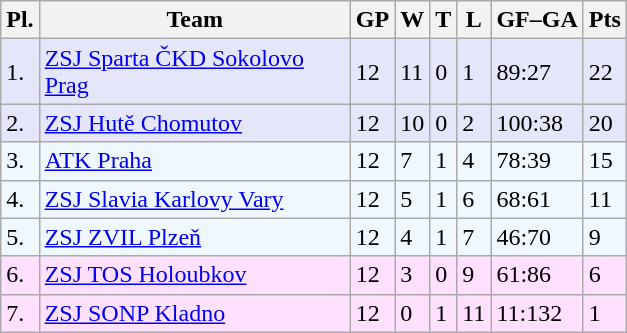<table class="wikitable">
<tr>
<th>Pl.</th>
<th width="200">Team</th>
<th>GP</th>
<th>W</th>
<th>T</th>
<th>L</th>
<th>GF–GA</th>
<th>Pts</th>
</tr>
<tr bgcolor="#e6e6fa">
<td>1.</td>
<td><a href='#'>ZSJ Sparta ČKD Sokolovo Prag</a></td>
<td>12</td>
<td>11</td>
<td>0</td>
<td>1</td>
<td>89:27</td>
<td>22</td>
</tr>
<tr bgcolor="#e6e6fa">
<td>2.</td>
<td><a href='#'>ZSJ Hutě Chomutov</a></td>
<td>12</td>
<td>10</td>
<td>0</td>
<td>2</td>
<td>100:38</td>
<td>20</td>
</tr>
<tr bgcolor="#f0f8ff">
<td>3.</td>
<td><a href='#'>ATK Praha</a></td>
<td>12</td>
<td>7</td>
<td>1</td>
<td>4</td>
<td>78:39</td>
<td>15</td>
</tr>
<tr bgcolor="#f0f8ff">
<td>4.</td>
<td><a href='#'>ZSJ Slavia Karlovy Vary</a></td>
<td>12</td>
<td>5</td>
<td>1</td>
<td>6</td>
<td>68:61</td>
<td>11</td>
</tr>
<tr bgcolor="#f0f8ff">
<td>5.</td>
<td><a href='#'>ZSJ ZVIL Plzeň</a></td>
<td>12</td>
<td>4</td>
<td>1</td>
<td>7</td>
<td>46:70</td>
<td>9</td>
</tr>
<tr bgcolor="#FFE1FF">
<td>6.</td>
<td><a href='#'>ZSJ TOS Holoubkov</a></td>
<td>12</td>
<td>3</td>
<td>0</td>
<td>9</td>
<td>61:86</td>
<td>6</td>
</tr>
<tr bgcolor="#FFE1FF">
<td>7.</td>
<td><a href='#'>ZSJ SONP Kladno</a></td>
<td>12</td>
<td>0</td>
<td>1</td>
<td>11</td>
<td>11:132</td>
<td>1</td>
</tr>
</table>
